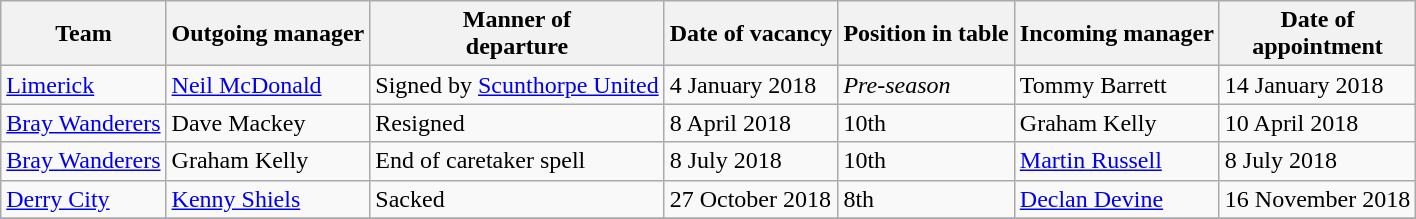<table class="wikitable sortable">
<tr>
<th>Team</th>
<th>Outgoing manager</th>
<th>Manner of<br>departure</th>
<th>Date of vacancy</th>
<th>Position in table</th>
<th>Incoming manager</th>
<th>Date of<br>appointment</th>
</tr>
<tr>
<td><a href='#'>Limerick</a></td>
<td> <a href='#'>Neil McDonald</a></td>
<td>Signed by <a href='#'>Scunthorpe United</a></td>
<td>4 January 2018</td>
<td><em>Pre-season</em></td>
<td> Tommy Barrett</td>
<td>14 January 2018</td>
</tr>
<tr>
<td><a href='#'>Bray Wanderers</a></td>
<td> Dave Mackey</td>
<td>Resigned</td>
<td>8 April 2018</td>
<td>10th</td>
<td> Graham Kelly</td>
<td>10 April 2018</td>
</tr>
<tr>
<td><a href='#'>Bray Wanderers</a></td>
<td> Graham Kelly</td>
<td>End of caretaker spell</td>
<td>8 July 2018</td>
<td>10th</td>
<td> <a href='#'>Martin Russell</a></td>
<td>8 July 2018</td>
</tr>
<tr>
<td><a href='#'>Derry City</a></td>
<td> <a href='#'>Kenny Shiels</a></td>
<td>Sacked</td>
<td>27 October 2018 </td>
<td>8th</td>
<td> <a href='#'>Declan Devine</a></td>
<td>16 November 2018</td>
</tr>
<tr>
</tr>
</table>
